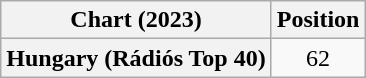<table class="wikitable plainrowheaders sortable" style="text-align:center">
<tr>
<th>Chart (2023)</th>
<th>Position</th>
</tr>
<tr>
<th scope="row">Hungary (Rádiós Top 40)</th>
<td>62</td>
</tr>
</table>
